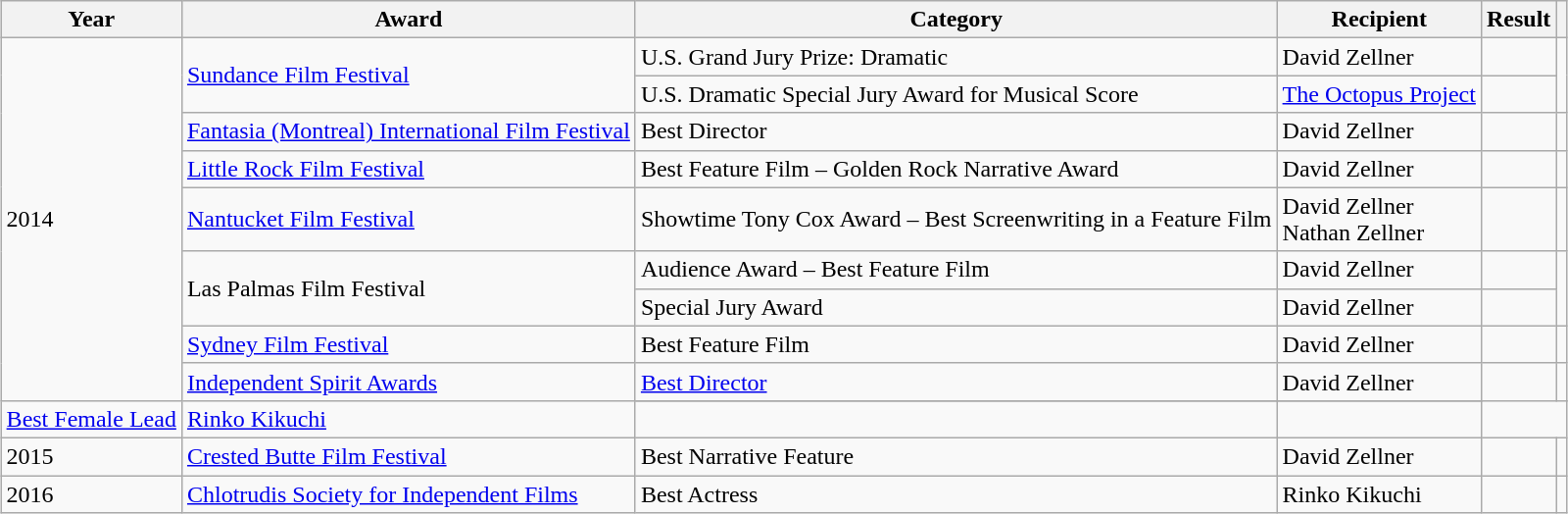<table class="wikitable sortable" style="margin:1em auto;">
<tr>
<th>Year</th>
<th>Award</th>
<th>Category</th>
<th>Recipient</th>
<th>Result</th>
<th class="unsortable"></th>
</tr>
<tr>
<td rowspan="10">2014</td>
<td rowspan="2"><a href='#'>Sundance Film Festival</a></td>
<td>U.S. Grand Jury Prize: Dramatic</td>
<td>David Zellner</td>
<td></td>
<td rowspan="2"></td>
</tr>
<tr>
<td>U.S. Dramatic Special Jury Award for Musical Score</td>
<td><a href='#'>The Octopus Project</a></td>
<td></td>
</tr>
<tr>
<td><a href='#'>Fantasia (Montreal) International Film Festival</a></td>
<td>Best Director</td>
<td>David Zellner</td>
<td></td>
<td></td>
</tr>
<tr>
<td><a href='#'>Little Rock Film Festival</a></td>
<td>Best Feature Film – Golden Rock Narrative Award</td>
<td>David Zellner</td>
<td></td>
<td></td>
</tr>
<tr>
<td><a href='#'>Nantucket Film Festival</a></td>
<td>Showtime Tony Cox Award – Best Screenwriting in a Feature Film</td>
<td>David Zellner<br>Nathan Zellner</td>
<td></td>
<td></td>
</tr>
<tr>
<td rowspan="2">Las Palmas Film Festival</td>
<td>Audience Award – Best Feature Film</td>
<td>David Zellner</td>
<td></td>
<td rowspan="2"></td>
</tr>
<tr>
<td>Special Jury Award</td>
<td>David Zellner</td>
<td></td>
</tr>
<tr>
<td><a href='#'>Sydney Film Festival</a></td>
<td>Best Feature Film</td>
<td>David Zellner</td>
<td></td>
<td></td>
</tr>
<tr>
<td rowspan="2"><a href='#'>Independent Spirit Awards</a></td>
<td><a href='#'>Best Director</a></td>
<td>David Zellner</td>
<td></td>
<td></td>
</tr>
<tr>
</tr>
<tr>
<td><a href='#'>Best Female Lead</a></td>
<td><a href='#'>Rinko Kikuchi</a></td>
<td></td>
<td></td>
</tr>
<tr>
<td>2015</td>
<td><a href='#'>Crested Butte Film Festival</a></td>
<td>Best Narrative Feature</td>
<td>David Zellner</td>
<td></td>
<td></td>
</tr>
<tr>
<td>2016</td>
<td><a href='#'>Chlotrudis Society for Independent Films</a></td>
<td>Best Actress</td>
<td>Rinko Kikuchi</td>
<td></td>
<td></td>
</tr>
</table>
